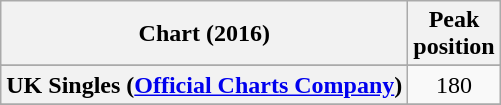<table class="wikitable sortable plainrowheaders" style="text-align:center">
<tr>
<th scope="col">Chart (2016)</th>
<th scope="col">Peak<br> position</th>
</tr>
<tr>
</tr>
<tr>
</tr>
<tr>
</tr>
<tr>
<th scope="row">UK Singles (<a href='#'>Official Charts Company</a>)</th>
<td>180</td>
</tr>
<tr>
</tr>
</table>
